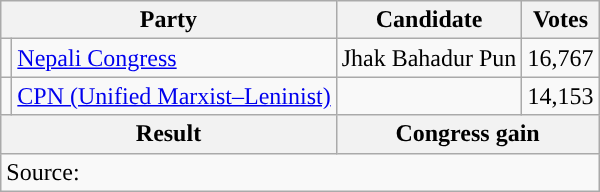<table class="wikitable">
<tr>
<th colspan="2">Party</th>
<th>Candidate</th>
<th>Votes</th>
</tr>
<tr>
<td style="background-color:"></td>
<td><a href='#'>Nepali Congress</a></td>
<td>Jhak Bahadur Pun</td>
<td>16,767</td>
</tr>
<tr>
<td style="background-color:"></td>
<td><a href='#'>CPN (Unified Marxist–Leninist)</a></td>
<td></td>
<td>14,153</td>
</tr>
<tr>
<th colspan="2">Result</th>
<th colspan="2">Congress gain</th>
</tr>
<tr>
<td colspan="4">Source: </td>
</tr>
</table>
